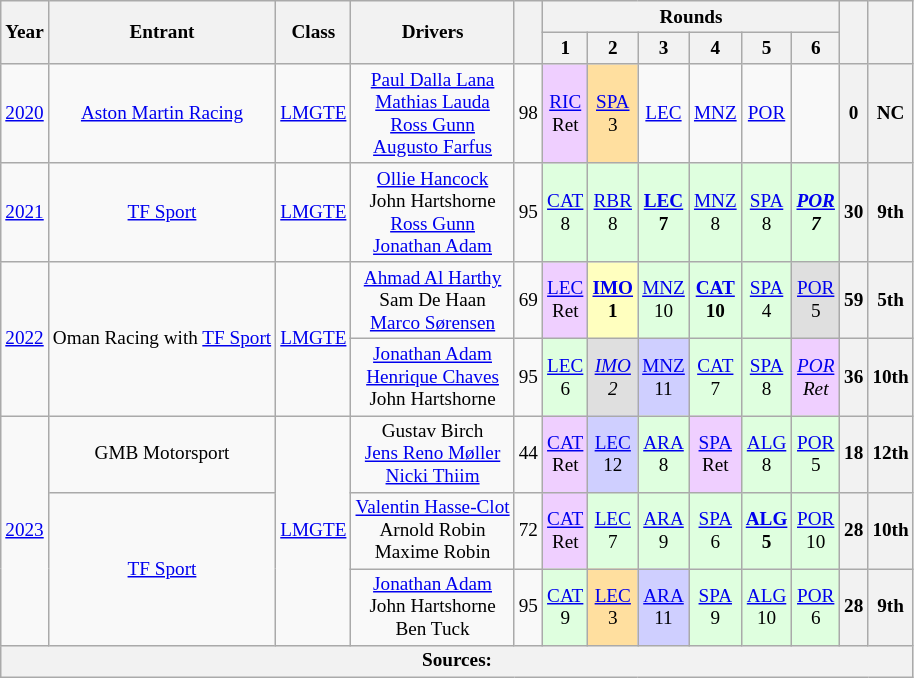<table class="wikitable" style="text-align:center; font-size:80%">
<tr>
<th rowspan="2">Year</th>
<th rowspan="2">Entrant</th>
<th rowspan="2">Class</th>
<th rowspan="2">Drivers</th>
<th rowspan="2"></th>
<th colspan="6">Rounds</th>
<th rowspan="2" scope="col"></th>
<th rowspan="2" scope="col"></th>
</tr>
<tr>
<th scope="col">1</th>
<th scope="col">2</th>
<th scope="col">3</th>
<th scope="col">4</th>
<th scope="col">5</th>
<th scope="col">6</th>
</tr>
<tr>
<td><a href='#'>2020</a></td>
<td> <a href='#'>Aston Martin Racing</a></td>
<td><a href='#'>LMGTE</a></td>
<td> <a href='#'>Paul Dalla Lana</a><br> <a href='#'>Mathias Lauda</a><br> <a href='#'>Ross Gunn</a><br> <a href='#'>Augusto Farfus</a></td>
<td>98</td>
<td style="background:#efcfff;"><a href='#'>RIC</a><br>Ret</td>
<td style="background:#FFDF9F;"><a href='#'>SPA</a><br>3</td>
<td><a href='#'>LEC</a></td>
<td><a href='#'>MNZ</a></td>
<td><a href='#'>POR</a></td>
<td></td>
<th>0</th>
<th>NC</th>
</tr>
<tr>
<td><a href='#'>2021</a></td>
<td> <a href='#'>TF Sport</a></td>
<td><a href='#'>LMGTE</a></td>
<td> <a href='#'>Ollie Hancock</a><br> John Hartshorne<br> <a href='#'>Ross Gunn</a><br> <a href='#'>Jonathan Adam</a></td>
<td>95</td>
<td style="background:#dfffdf;"><a href='#'>CAT</a><br>8</td>
<td style="background:#dfffdf;"><a href='#'>RBR</a><br>8</td>
<td style="background:#dfffdf;"><strong><a href='#'>LEC</a><br>7</strong></td>
<td style="background:#dfffdf;"><a href='#'>MNZ</a><br>8</td>
<td style="background:#dfffdf;"><a href='#'>SPA</a><br>8</td>
<td style="background:#dfffdf;"><strong><em><a href='#'>POR</a><br>7</em></strong></td>
<th>30</th>
<th>9th</th>
</tr>
<tr>
<td rowspan="2"><a href='#'>2022</a></td>
<td rowspan="2"> Oman Racing with <a href='#'>TF Sport</a></td>
<td rowspan="2"><a href='#'>LMGTE</a></td>
<td> <a href='#'>Ahmad Al Harthy</a><br> Sam De Haan<br> <a href='#'>Marco Sørensen</a></td>
<td>69</td>
<td style="background:#efcfff;"><a href='#'>LEC</a><br>Ret</td>
<td style="background:#ffffbf;"><strong><a href='#'>IMO</a><br>1</strong></td>
<td style="background:#dfffdf;"><a href='#'>MNZ</a><br>10</td>
<td style="background:#dfffdf;"><strong><a href='#'>CAT</a><br>10</strong></td>
<td style="background:#dfffdf;"><a href='#'>SPA</a><br>4</td>
<td style="background:#dfdfdf;"><a href='#'>POR</a><br>5</td>
<th>59</th>
<th>5th</th>
</tr>
<tr>
<td> <a href='#'>Jonathan Adam</a><br> <a href='#'>Henrique Chaves</a><br> John Hartshorne</td>
<td>95</td>
<td style="background:#dfffdf;"><a href='#'>LEC</a><br>6</td>
<td style="background:#dfdfdf;"><em><a href='#'>IMO</a><br>2</em></td>
<td style="background:#cfcfff;"><a href='#'>MNZ</a><br>11</td>
<td style="background:#dfffdf;"><a href='#'>CAT</a><br>7</td>
<td style="background:#dfffdf;"><a href='#'>SPA</a><br>8</td>
<td style="background:#efcfff;"><em><a href='#'>POR</a><br>Ret</em></td>
<th>36</th>
<th>10th</th>
</tr>
<tr>
<td rowspan="3"><a href='#'>2023</a></td>
<td> GMB Motorsport</td>
<td rowspan="3"><a href='#'>LMGTE</a></td>
<td> Gustav Birch<br> <a href='#'>Jens Reno Møller</a><br> <a href='#'>Nicki Thiim</a></td>
<td>44</td>
<td style="background:#EFCFFF;"><a href='#'>CAT</a><br>Ret</td>
<td style="background:#CFCFFF;"><a href='#'>LEC</a><br>12</td>
<td style="background:#DFFFDF;"><a href='#'>ARA</a><br>8</td>
<td style="background:#EFCFFF;"><a href='#'>SPA</a><br>Ret</td>
<td style="background:#DFFFDF;"><a href='#'>ALG</a><br>8</td>
<td style="background:#DFFFDF;"><a href='#'>POR</a><br>5</td>
<th>18</th>
<th>12th</th>
</tr>
<tr>
<td rowspan="2"> <a href='#'>TF Sport</a></td>
<td> <a href='#'>Valentin Hasse-Clot</a><br> Arnold Robin<br> Maxime Robin</td>
<td>72</td>
<td style="background:#EFCFFF;"><a href='#'>CAT</a><br>Ret</td>
<td style="background:#DFFFDF;"><a href='#'>LEC</a><br>7</td>
<td style="background:#DFFFDF;"><a href='#'>ARA</a><br>9</td>
<td style="background:#DFFFDF;"><a href='#'>SPA</a><br>6</td>
<td style="background:#DFFFDF;"><strong><a href='#'>ALG</a><br>5</strong></td>
<td style="background:#DFFFDF;"><a href='#'>POR</a><br>10</td>
<th>28</th>
<th>10th</th>
</tr>
<tr>
<td> <a href='#'>Jonathan Adam</a><br> John Hartshorne<br> Ben Tuck</td>
<td>95</td>
<td style="background:#DFFFDF;"><a href='#'>CAT</a><br>9</td>
<td style="background:#FFDF9F;"><a href='#'>LEC</a><br>3</td>
<td style="background:#CFCFFF;"><a href='#'>ARA</a><br>11</td>
<td style="background:#DFFFDF;"><a href='#'>SPA</a><br>9</td>
<td style="background:#DFFFDF;"><a href='#'>ALG</a><br>10</td>
<td style="background:#DFFFDF;"><a href='#'>POR</a><br>6</td>
<th>28</th>
<th>9th</th>
</tr>
<tr>
<th colspan="13">Sources:</th>
</tr>
</table>
